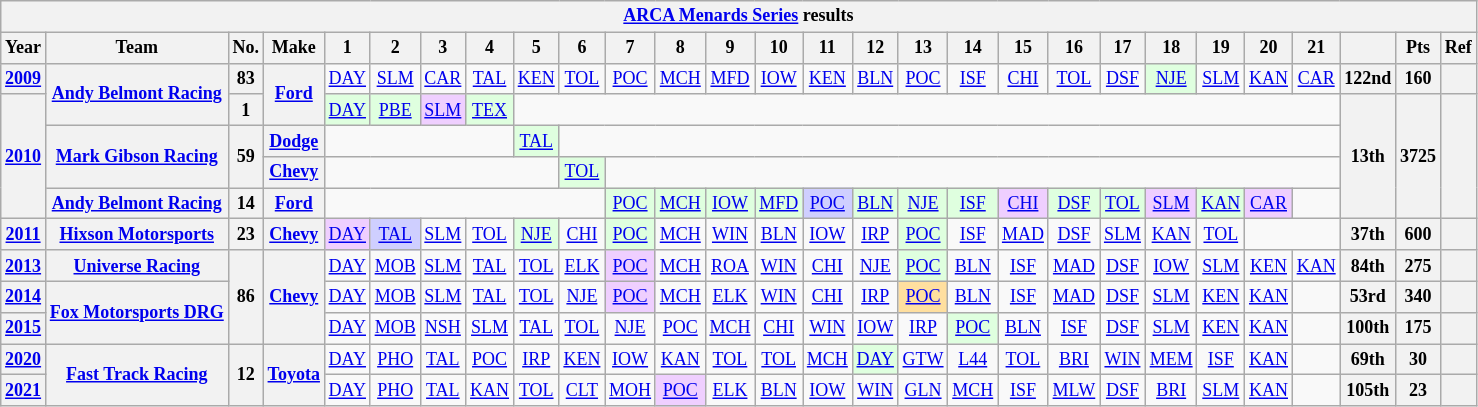<table class="wikitable" style="text-align:center; font-size:75%">
<tr>
<th colspan=28><a href='#'>ARCA Menards Series</a> results</th>
</tr>
<tr>
<th>Year</th>
<th>Team</th>
<th>No.</th>
<th>Make</th>
<th>1</th>
<th>2</th>
<th>3</th>
<th>4</th>
<th>5</th>
<th>6</th>
<th>7</th>
<th>8</th>
<th>9</th>
<th>10</th>
<th>11</th>
<th>12</th>
<th>13</th>
<th>14</th>
<th>15</th>
<th>16</th>
<th>17</th>
<th>18</th>
<th>19</th>
<th>20</th>
<th>21</th>
<th></th>
<th>Pts</th>
<th>Ref</th>
</tr>
<tr>
<th><a href='#'>2009</a></th>
<th rowspan=2><a href='#'>Andy Belmont Racing</a></th>
<th>83</th>
<th rowspan=2><a href='#'>Ford</a></th>
<td><a href='#'>DAY</a></td>
<td><a href='#'>SLM</a></td>
<td><a href='#'>CAR</a></td>
<td><a href='#'>TAL</a></td>
<td><a href='#'>KEN</a></td>
<td><a href='#'>TOL</a></td>
<td><a href='#'>POC</a></td>
<td><a href='#'>MCH</a></td>
<td><a href='#'>MFD</a></td>
<td><a href='#'>IOW</a></td>
<td><a href='#'>KEN</a></td>
<td><a href='#'>BLN</a></td>
<td><a href='#'>POC</a></td>
<td><a href='#'>ISF</a></td>
<td><a href='#'>CHI</a></td>
<td><a href='#'>TOL</a></td>
<td><a href='#'>DSF</a></td>
<td style="background:#DFFFDF;"><a href='#'>NJE</a><br></td>
<td><a href='#'>SLM</a></td>
<td><a href='#'>KAN</a></td>
<td><a href='#'>CAR</a></td>
<th>122nd</th>
<th>160</th>
<th></th>
</tr>
<tr>
<th rowspan=4><a href='#'>2010</a></th>
<th>1</th>
<td style="background:#DFFFDF;"><a href='#'>DAY</a><br></td>
<td style="background:#DFFFDF;"><a href='#'>PBE</a><br></td>
<td style="background:#EFCFFF;"><a href='#'>SLM</a><br></td>
<td style="background:#DFFFDF;"><a href='#'>TEX</a><br></td>
<td colspan=17></td>
<th rowspan=4>13th</th>
<th rowspan=4>3725</th>
<th rowspan=4></th>
</tr>
<tr>
<th rowspan=2><a href='#'>Mark Gibson Racing</a></th>
<th rowspan=2>59</th>
<th><a href='#'>Dodge</a></th>
<td colspan=4></td>
<td style="background:#DFFFDF;"><a href='#'>TAL</a><br></td>
<td colspan=16></td>
</tr>
<tr>
<th><a href='#'>Chevy</a></th>
<td colspan=5></td>
<td style="background:#DFFFDF;"><a href='#'>TOL</a><br></td>
<td colspan=15></td>
</tr>
<tr>
<th><a href='#'>Andy Belmont Racing</a></th>
<th>14</th>
<th><a href='#'>Ford</a></th>
<td colspan=6></td>
<td style="background:#DFFFDF;"><a href='#'>POC</a><br></td>
<td style="background:#DFFFDF;"><a href='#'>MCH</a><br></td>
<td style="background:#DFFFDF;"><a href='#'>IOW</a><br></td>
<td style="background:#DFFFDF;"><a href='#'>MFD</a><br></td>
<td style="background:#CFCFFF;"><a href='#'>POC</a><br></td>
<td style="background:#DFFFDF;"><a href='#'>BLN</a><br></td>
<td style="background:#DFFFDF;"><a href='#'>NJE</a><br></td>
<td style="background:#DFFFDF;"><a href='#'>ISF</a><br></td>
<td style="background:#EFCFFF;"><a href='#'>CHI</a><br></td>
<td style="background:#DFFFDF;"><a href='#'>DSF</a><br></td>
<td style="background:#DFFFDF;"><a href='#'>TOL</a><br></td>
<td style="background:#EFCFFF;"><a href='#'>SLM</a><br></td>
<td style="background:#DFFFDF;"><a href='#'>KAN</a><br></td>
<td style="background:#EFCFFF;"><a href='#'>CAR</a><br></td>
<td></td>
</tr>
<tr>
<th><a href='#'>2011</a></th>
<th><a href='#'>Hixson Motorsports</a></th>
<th>23</th>
<th><a href='#'>Chevy</a></th>
<td style="background:#EFCFFF;"><a href='#'>DAY</a><br></td>
<td style="background:#CFCFFF;"><a href='#'>TAL</a><br></td>
<td><a href='#'>SLM</a></td>
<td><a href='#'>TOL</a></td>
<td style="background:#DFFFDF;"><a href='#'>NJE</a><br></td>
<td><a href='#'>CHI</a></td>
<td style="background:#DFFFDF;"><a href='#'>POC</a><br></td>
<td><a href='#'>MCH</a></td>
<td><a href='#'>WIN</a></td>
<td><a href='#'>BLN</a></td>
<td><a href='#'>IOW</a></td>
<td><a href='#'>IRP</a></td>
<td style="background:#DFFFDF;"><a href='#'>POC</a><br></td>
<td><a href='#'>ISF</a></td>
<td><a href='#'>MAD</a></td>
<td><a href='#'>DSF</a></td>
<td><a href='#'>SLM</a></td>
<td><a href='#'>KAN</a></td>
<td><a href='#'>TOL</a></td>
<td colspan=2></td>
<th>37th</th>
<th>600</th>
<th></th>
</tr>
<tr>
<th><a href='#'>2013</a></th>
<th><a href='#'>Universe Racing</a></th>
<th rowspan=3>86</th>
<th rowspan=3><a href='#'>Chevy</a></th>
<td><a href='#'>DAY</a></td>
<td><a href='#'>MOB</a></td>
<td><a href='#'>SLM</a></td>
<td><a href='#'>TAL</a></td>
<td><a href='#'>TOL</a></td>
<td><a href='#'>ELK</a></td>
<td style="background:#EFCFFF;"><a href='#'>POC</a><br></td>
<td><a href='#'>MCH</a></td>
<td><a href='#'>ROA</a></td>
<td><a href='#'>WIN</a></td>
<td><a href='#'>CHI</a></td>
<td><a href='#'>NJE</a></td>
<td style="background:#DFFFDF;"><a href='#'>POC</a><br></td>
<td><a href='#'>BLN</a></td>
<td><a href='#'>ISF</a></td>
<td><a href='#'>MAD</a></td>
<td><a href='#'>DSF</a></td>
<td><a href='#'>IOW</a></td>
<td><a href='#'>SLM</a></td>
<td><a href='#'>KEN</a></td>
<td><a href='#'>KAN</a></td>
<th>84th</th>
<th>275</th>
<th></th>
</tr>
<tr>
<th><a href='#'>2014</a></th>
<th rowspan=2><a href='#'>Fox Motorsports DRG</a></th>
<td><a href='#'>DAY</a></td>
<td><a href='#'>MOB</a></td>
<td><a href='#'>SLM</a></td>
<td><a href='#'>TAL</a></td>
<td><a href='#'>TOL</a></td>
<td><a href='#'>NJE</a></td>
<td style="background:#EFCFFF;"><a href='#'>POC</a><br></td>
<td><a href='#'>MCH</a></td>
<td><a href='#'>ELK</a></td>
<td><a href='#'>WIN</a></td>
<td><a href='#'>CHI</a></td>
<td><a href='#'>IRP</a></td>
<td style="background:#FFDF9F;"><a href='#'>POC</a><br></td>
<td><a href='#'>BLN</a></td>
<td><a href='#'>ISF</a></td>
<td><a href='#'>MAD</a></td>
<td><a href='#'>DSF</a></td>
<td><a href='#'>SLM</a></td>
<td><a href='#'>KEN</a></td>
<td><a href='#'>KAN</a></td>
<td></td>
<th>53rd</th>
<th>340</th>
<th></th>
</tr>
<tr>
<th><a href='#'>2015</a></th>
<td><a href='#'>DAY</a></td>
<td><a href='#'>MOB</a></td>
<td><a href='#'>NSH</a></td>
<td><a href='#'>SLM</a></td>
<td><a href='#'>TAL</a></td>
<td><a href='#'>TOL</a></td>
<td><a href='#'>NJE</a></td>
<td><a href='#'>POC</a></td>
<td><a href='#'>MCH</a></td>
<td><a href='#'>CHI</a></td>
<td><a href='#'>WIN</a></td>
<td><a href='#'>IOW</a></td>
<td><a href='#'>IRP</a></td>
<td style="background:#DFFFDF;"><a href='#'>POC</a><br></td>
<td><a href='#'>BLN</a></td>
<td><a href='#'>ISF</a></td>
<td><a href='#'>DSF</a></td>
<td><a href='#'>SLM</a></td>
<td><a href='#'>KEN</a></td>
<td><a href='#'>KAN</a></td>
<td></td>
<th>100th</th>
<th>175</th>
<th></th>
</tr>
<tr>
<th><a href='#'>2020</a></th>
<th rowspan=2><a href='#'>Fast Track Racing</a></th>
<th rowspan=2>12</th>
<th rowspan=2><a href='#'>Toyota</a></th>
<td><a href='#'>DAY</a></td>
<td><a href='#'>PHO</a></td>
<td><a href='#'>TAL</a></td>
<td><a href='#'>POC</a></td>
<td><a href='#'>IRP</a></td>
<td><a href='#'>KEN</a></td>
<td><a href='#'>IOW</a></td>
<td><a href='#'>KAN</a></td>
<td><a href='#'>TOL</a></td>
<td><a href='#'>TOL</a></td>
<td><a href='#'>MCH</a></td>
<td style="background:#DFFFDF;"><a href='#'>DAY</a><br></td>
<td><a href='#'>GTW</a></td>
<td><a href='#'>L44</a></td>
<td><a href='#'>TOL</a></td>
<td><a href='#'>BRI</a></td>
<td><a href='#'>WIN</a></td>
<td><a href='#'>MEM</a></td>
<td><a href='#'>ISF</a></td>
<td><a href='#'>KAN</a></td>
<td></td>
<th>69th</th>
<th>30</th>
<th></th>
</tr>
<tr>
<th><a href='#'>2021</a></th>
<td><a href='#'>DAY</a></td>
<td><a href='#'>PHO</a></td>
<td><a href='#'>TAL</a></td>
<td><a href='#'>KAN</a></td>
<td><a href='#'>TOL</a></td>
<td><a href='#'>CLT</a></td>
<td><a href='#'>MOH</a></td>
<td style="background:#EFCFFF;"><a href='#'>POC</a><br></td>
<td><a href='#'>ELK</a></td>
<td><a href='#'>BLN</a></td>
<td><a href='#'>IOW</a></td>
<td><a href='#'>WIN</a></td>
<td><a href='#'>GLN</a></td>
<td><a href='#'>MCH</a></td>
<td><a href='#'>ISF</a></td>
<td><a href='#'>MLW</a></td>
<td><a href='#'>DSF</a></td>
<td><a href='#'>BRI</a></td>
<td><a href='#'>SLM</a></td>
<td><a href='#'>KAN</a></td>
<td></td>
<th>105th</th>
<th>23</th>
<th></th>
</tr>
</table>
